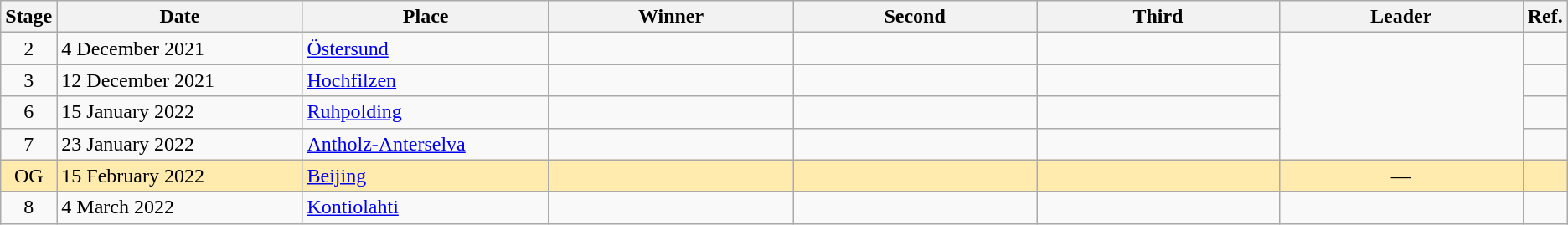<table class="wikitable">
<tr>
<th width="20">Stage</th>
<th width="200">Date</th>
<th width="200">Place</th>
<th width="200">Winner</th>
<th width="200">Second</th>
<th width="200">Third</th>
<th width="200">Leader <br> </th>
<th width="8">Ref.</th>
</tr>
<tr>
<td style="text-align:center">2</td>
<td>4 December 2021</td>
<td> <a href='#'>Östersund</a></td>
<td></td>
<td></td>
<td></td>
<td rowspan=4></td>
<td></td>
</tr>
<tr>
<td style="text-align:center">3</td>
<td>12 December 2021</td>
<td> <a href='#'>Hochfilzen</a></td>
<td></td>
<td></td>
<td></td>
<td></td>
</tr>
<tr>
<td style="text-align:center">6</td>
<td>15 January 2022</td>
<td> <a href='#'>Ruhpolding</a></td>
<td></td>
<td></td>
<td></td>
<td></td>
</tr>
<tr>
<td style="text-align:center">7</td>
<td>23 January 2022</td>
<td> <a href='#'>Antholz-Anterselva</a></td>
<td></td>
<td></td>
<td></td>
<td></td>
</tr>
<tr style="background:#FFEBAD;">
<td style="text-align:center">OG</td>
<td>15 February 2022</td>
<td> <a href='#'>Beijing</a></td>
<td></td>
<td></td>
<td></td>
<td style="text-align:center">—</td>
<td></td>
</tr>
<tr>
<td style="text-align:center">8</td>
<td>4 March 2022</td>
<td> <a href='#'>Kontiolahti</a></td>
<td></td>
<td></td>
<td></td>
<td></td>
<td></td>
</tr>
</table>
